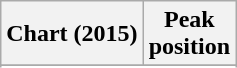<table class="wikitable plainrowheaders sortable" style="text-align:center">
<tr>
<th scope="col">Chart (2015)</th>
<th scope="col">Peak<br>position</th>
</tr>
<tr>
</tr>
<tr>
</tr>
<tr>
</tr>
<tr>
</tr>
<tr>
</tr>
</table>
